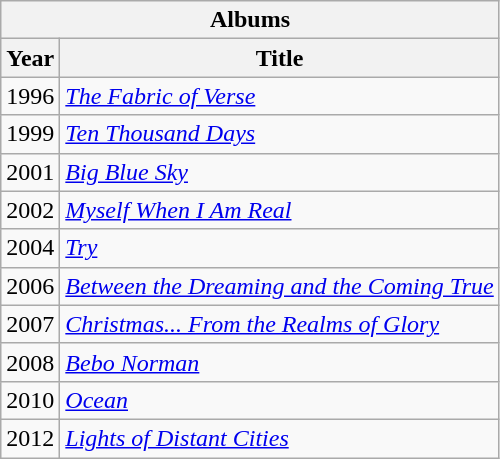<table class="wikitable">
<tr>
<th colspan=2>Albums</th>
</tr>
<tr>
<th>Year</th>
<th>Title</th>
</tr>
<tr>
<td>1996</td>
<td><em><a href='#'>The Fabric of Verse</a></em></td>
</tr>
<tr>
<td>1999</td>
<td><em><a href='#'>Ten Thousand Days</a></em></td>
</tr>
<tr>
<td>2001</td>
<td><em><a href='#'>Big Blue Sky</a></em></td>
</tr>
<tr>
<td>2002</td>
<td><em><a href='#'>Myself When I Am Real</a></em></td>
</tr>
<tr>
<td>2004</td>
<td><em><a href='#'>Try</a></em></td>
</tr>
<tr>
<td>2006</td>
<td><em><a href='#'>Between the Dreaming and the Coming True</a></em></td>
</tr>
<tr>
<td>2007</td>
<td><em><a href='#'>Christmas... From the Realms of Glory</a></em></td>
</tr>
<tr>
<td>2008</td>
<td><em><a href='#'>Bebo Norman</a></em></td>
</tr>
<tr>
<td>2010</td>
<td><em><a href='#'>Ocean</a></em></td>
</tr>
<tr>
<td>2012</td>
<td><em><a href='#'>Lights of Distant Cities</a></em></td>
</tr>
</table>
